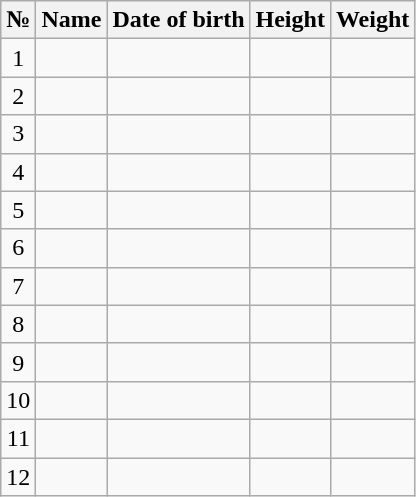<table class="wikitable sortable" style="font-size:100%; text-align:center;">
<tr>
<th>№</th>
<th>Name</th>
<th>Date of birth</th>
<th>Height</th>
<th>Weight</th>
</tr>
<tr>
<td>1</td>
<td align=left></td>
<td align=right></td>
<td></td>
<td></td>
</tr>
<tr>
<td>2</td>
<td align=left></td>
<td align=right></td>
<td></td>
<td></td>
</tr>
<tr>
<td>3</td>
<td align=left></td>
<td align=right></td>
<td></td>
<td></td>
</tr>
<tr>
<td>4</td>
<td align=left></td>
<td align=right></td>
<td></td>
<td></td>
</tr>
<tr>
<td>5</td>
<td align=left></td>
<td align=right></td>
<td></td>
<td></td>
</tr>
<tr>
<td>6</td>
<td align=left></td>
<td align=right></td>
<td></td>
<td></td>
</tr>
<tr>
<td>7</td>
<td align=left></td>
<td align=right></td>
<td></td>
<td></td>
</tr>
<tr>
<td>8</td>
<td align=left></td>
<td align=right></td>
<td></td>
<td></td>
</tr>
<tr>
<td>9</td>
<td align=left></td>
<td align=right></td>
<td></td>
<td></td>
</tr>
<tr>
<td>10</td>
<td align=left></td>
<td align=right></td>
<td></td>
<td></td>
</tr>
<tr>
<td>11</td>
<td align=left></td>
<td align=right></td>
<td></td>
<td></td>
</tr>
<tr>
<td>12</td>
<td align=left></td>
<td align=right></td>
<td></td>
<td></td>
</tr>
</table>
